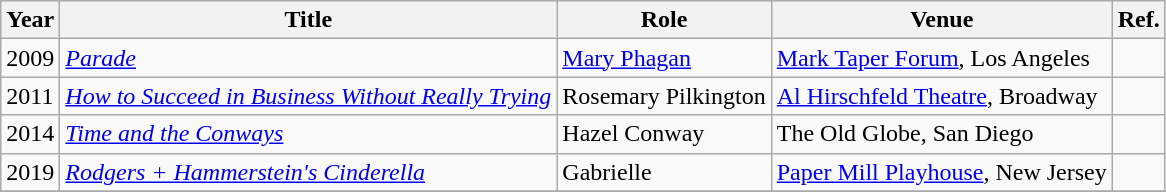<table class="wikitable">
<tr>
<th scope="col">Year</th>
<th scope="col">Title</th>
<th scope="col">Role</th>
<th scope="col">Venue</th>
<th class="unsortable">Ref.</th>
</tr>
<tr>
<td>2009</td>
<td><em><a href='#'>Parade</a></em></td>
<td><a href='#'>Mary Phagan</a></td>
<td><a href='#'>Mark Taper Forum</a>, Los Angeles</td>
<td></td>
</tr>
<tr>
<td>2011</td>
<td><em><a href='#'>How to Succeed in Business Without Really Trying</a></em></td>
<td>Rosemary Pilkington</td>
<td><a href='#'>Al Hirschfeld Theatre</a>, Broadway</td>
<td></td>
</tr>
<tr>
<td>2014</td>
<td><em><a href='#'>Time and the Conways</a></em></td>
<td>Hazel Conway</td>
<td>The Old Globe, San Diego</td>
<td></td>
</tr>
<tr>
<td>2019</td>
<td><em><a href='#'>Rodgers + Hammerstein's Cinderella</a></em></td>
<td>Gabrielle</td>
<td><a href='#'>Paper Mill Playhouse</a>, New Jersey</td>
<td></td>
</tr>
<tr>
</tr>
</table>
